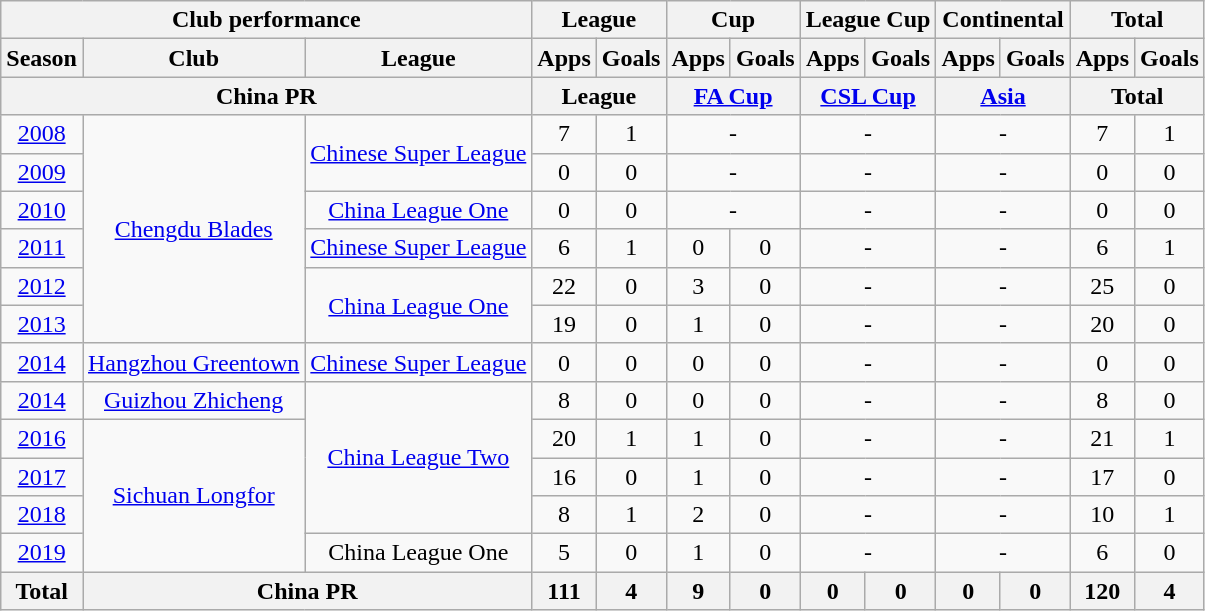<table class="wikitable" style="text-align:center">
<tr>
<th colspan=3>Club performance</th>
<th colspan=2>League</th>
<th colspan=2>Cup</th>
<th colspan=2>League Cup</th>
<th colspan=2>Continental</th>
<th colspan=2>Total</th>
</tr>
<tr>
<th>Season</th>
<th>Club</th>
<th>League</th>
<th>Apps</th>
<th>Goals</th>
<th>Apps</th>
<th>Goals</th>
<th>Apps</th>
<th>Goals</th>
<th>Apps</th>
<th>Goals</th>
<th>Apps</th>
<th>Goals</th>
</tr>
<tr>
<th colspan=3>China PR</th>
<th colspan=2>League</th>
<th colspan=2><a href='#'>FA Cup</a></th>
<th colspan=2><a href='#'>CSL Cup</a></th>
<th colspan=2><a href='#'>Asia</a></th>
<th colspan=2>Total</th>
</tr>
<tr>
<td><a href='#'>2008</a></td>
<td rowspan="6"><a href='#'>Chengdu Blades</a></td>
<td rowspan="2"><a href='#'>Chinese Super League</a></td>
<td>7</td>
<td>1</td>
<td colspan="2">-</td>
<td colspan="2">-</td>
<td colspan="2">-</td>
<td>7</td>
<td>1</td>
</tr>
<tr>
<td><a href='#'>2009</a></td>
<td>0</td>
<td>0</td>
<td colspan="2">-</td>
<td colspan="2">-</td>
<td colspan="2">-</td>
<td>0</td>
<td>0</td>
</tr>
<tr>
<td><a href='#'>2010</a></td>
<td><a href='#'>China League One</a></td>
<td>0</td>
<td>0</td>
<td colspan="2">-</td>
<td colspan="2">-</td>
<td colspan="2">-</td>
<td>0</td>
<td>0</td>
</tr>
<tr>
<td><a href='#'>2011</a></td>
<td><a href='#'>Chinese Super League</a></td>
<td>6</td>
<td>1</td>
<td>0</td>
<td>0</td>
<td colspan="2">-</td>
<td colspan="2">-</td>
<td>6</td>
<td>1</td>
</tr>
<tr>
<td><a href='#'>2012</a></td>
<td rowspan="2"><a href='#'>China League One</a></td>
<td>22</td>
<td>0</td>
<td>3</td>
<td>0</td>
<td colspan="2">-</td>
<td colspan="2">-</td>
<td>25</td>
<td>0</td>
</tr>
<tr>
<td><a href='#'>2013</a></td>
<td>19</td>
<td>0</td>
<td>1</td>
<td>0</td>
<td colspan="2">-</td>
<td colspan="2">-</td>
<td>20</td>
<td>0</td>
</tr>
<tr>
<td><a href='#'>2014</a></td>
<td><a href='#'>Hangzhou Greentown</a></td>
<td><a href='#'>Chinese Super League</a></td>
<td>0</td>
<td>0</td>
<td>0</td>
<td>0</td>
<td colspan="2">-</td>
<td colspan="2">-</td>
<td>0</td>
<td>0</td>
</tr>
<tr>
<td><a href='#'>2014</a></td>
<td><a href='#'>Guizhou Zhicheng</a></td>
<td rowspan="4"><a href='#'>China League Two</a></td>
<td>8</td>
<td>0</td>
<td>0</td>
<td>0</td>
<td colspan="2">-</td>
<td colspan="2">-</td>
<td>8</td>
<td>0</td>
</tr>
<tr>
<td><a href='#'>2016</a></td>
<td rowspan="4"><a href='#'>Sichuan Longfor</a></td>
<td>20</td>
<td>1</td>
<td>1</td>
<td>0</td>
<td colspan="2">-</td>
<td colspan="2">-</td>
<td>21</td>
<td>1</td>
</tr>
<tr>
<td><a href='#'>2017</a></td>
<td>16</td>
<td>0</td>
<td>1</td>
<td>0</td>
<td colspan="2">-</td>
<td colspan="2">-</td>
<td>17</td>
<td>0</td>
</tr>
<tr>
<td><a href='#'>2018</a></td>
<td>8</td>
<td>1</td>
<td>2</td>
<td>0</td>
<td colspan="2">-</td>
<td colspan="2">-</td>
<td>10</td>
<td>1</td>
</tr>
<tr>
<td><a href='#'>2019</a></td>
<td>China League One</td>
<td>5</td>
<td>0</td>
<td>1</td>
<td>0</td>
<td colspan="2">-</td>
<td colspan="2">-</td>
<td>6</td>
<td>0</td>
</tr>
<tr>
<th rowspan=3>Total</th>
<th colspan=2>China PR</th>
<th>111</th>
<th>4</th>
<th>9</th>
<th>0</th>
<th>0</th>
<th>0</th>
<th>0</th>
<th>0</th>
<th>120</th>
<th>4</th>
</tr>
</table>
